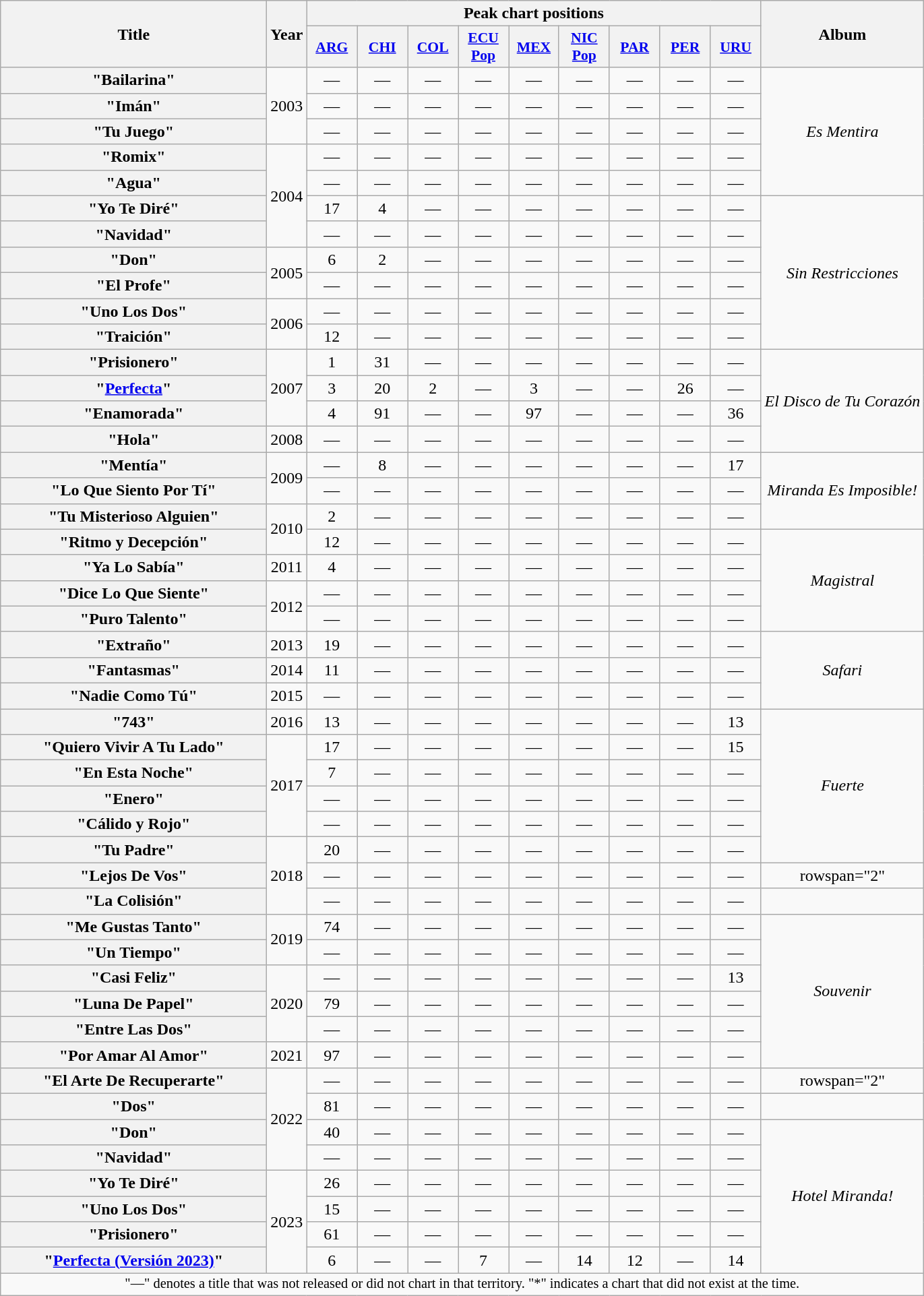<table class="wikitable plainrowheaders" style="text-align:center;">
<tr>
<th scope="col" rowspan="2" style="width:16em;">Title</th>
<th scope="col" rowspan="2">Year</th>
<th scope="col" colspan="9">Peak chart positions</th>
<th scope="col" rowspan="2">Album</th>
</tr>
<tr>
<th scope="col" style="width:3em;font-size:90%;"><a href='#'>ARG</a><br></th>
<th scope="col" style="width:3em;font-size:90%;"><a href='#'>CHI</a><br></th>
<th scope="col" style="width:3em;font-size:90%;"><a href='#'>COL</a><br></th>
<th scope="col" style="width:3em;font-size:90%;"><a href='#'>ECU<br>Pop</a><br></th>
<th scope="col" style="width:3em;font-size:90%;"><a href='#'>MEX</a><br></th>
<th scope="col" style="width:3em;font-size:90%;"><a href='#'>NIC<br>Pop</a><br></th>
<th scope="col" style="width:3em;font-size:90%;"><a href='#'>PAR</a><br></th>
<th scope="col" style="width:3em;font-size:90%;"><a href='#'>PER</a><br></th>
<th scope="col" style="width:3em;font-size:90%;"><a href='#'>URU</a><br></th>
</tr>
<tr>
<th scope="row">"Bailarina"</th>
<td rowspan="3">2003</td>
<td>—</td>
<td>—</td>
<td>—</td>
<td>—</td>
<td>—</td>
<td>—</td>
<td>—</td>
<td>—</td>
<td>—</td>
<td rowspan="5"><em>Es Mentira</em></td>
</tr>
<tr>
<th scope="row">"Imán"</th>
<td>—</td>
<td>—</td>
<td>—</td>
<td>—</td>
<td>—</td>
<td>—</td>
<td>—</td>
<td>—</td>
<td>—</td>
</tr>
<tr>
<th scope="row">"Tu Juego"</th>
<td>—</td>
<td>—</td>
<td>—</td>
<td>—</td>
<td>—</td>
<td>—</td>
<td>—</td>
<td>—</td>
<td>—</td>
</tr>
<tr>
<th scope="row">"Romix"</th>
<td rowspan="4">2004</td>
<td>—</td>
<td>—</td>
<td>—</td>
<td>—</td>
<td>—</td>
<td>—</td>
<td>—</td>
<td>—</td>
<td>—</td>
</tr>
<tr>
<th scope="row">"Agua"</th>
<td>—</td>
<td>—</td>
<td>—</td>
<td>—</td>
<td>—</td>
<td>—</td>
<td>—</td>
<td>—</td>
<td>—</td>
</tr>
<tr>
<th scope="row">"Yo Te Diré"</th>
<td>17</td>
<td>4</td>
<td>—</td>
<td>—</td>
<td>—</td>
<td>—</td>
<td>—</td>
<td>—</td>
<td>—</td>
<td rowspan="6"><em>Sin Restricciones</em></td>
</tr>
<tr>
<th scope="row">"Navidad"</th>
<td>—</td>
<td>—</td>
<td>—</td>
<td>—</td>
<td>—</td>
<td>—</td>
<td>—</td>
<td>—</td>
<td>—</td>
</tr>
<tr>
<th scope="row">"Don"</th>
<td rowspan="2">2005</td>
<td>6</td>
<td>2</td>
<td>—</td>
<td>—</td>
<td>—</td>
<td>—</td>
<td>—</td>
<td>—</td>
<td>—</td>
</tr>
<tr>
<th scope="row">"El Profe"</th>
<td>—</td>
<td>—</td>
<td>—</td>
<td>—</td>
<td>—</td>
<td>—</td>
<td>—</td>
<td>—</td>
<td>—</td>
</tr>
<tr>
<th scope="row">"Uno Los Dos"</th>
<td rowspan="2">2006</td>
<td>—</td>
<td>—</td>
<td>—</td>
<td>—</td>
<td>—</td>
<td>—</td>
<td>—</td>
<td>—</td>
<td>—</td>
</tr>
<tr>
<th scope="row">"Traición"</th>
<td>12</td>
<td>—</td>
<td>—</td>
<td>—</td>
<td>—</td>
<td>—</td>
<td>—</td>
<td>—</td>
<td>—</td>
</tr>
<tr>
<th scope="row">"Prisionero"</th>
<td rowspan="3">2007</td>
<td>1</td>
<td>31</td>
<td>—</td>
<td>—</td>
<td>—</td>
<td>—</td>
<td>—</td>
<td>—</td>
<td>—</td>
<td rowspan="4"><em>El Disco de Tu Corazón</em></td>
</tr>
<tr>
<th scope="row">"<a href='#'>Perfecta</a>"<br></th>
<td>3</td>
<td>20</td>
<td>2</td>
<td>—</td>
<td>3</td>
<td>—</td>
<td>—</td>
<td>26</td>
<td>—</td>
</tr>
<tr>
<th scope="row">"Enamorada"</th>
<td>4</td>
<td>91</td>
<td>—</td>
<td>—</td>
<td>97</td>
<td>—</td>
<td>—</td>
<td>—</td>
<td>36</td>
</tr>
<tr>
<th scope="row">"Hola"</th>
<td>2008</td>
<td>—</td>
<td>—</td>
<td>—</td>
<td>—</td>
<td>—</td>
<td>—</td>
<td>—</td>
<td>—</td>
<td>—</td>
</tr>
<tr>
<th scope="row">"Mentía"</th>
<td rowspan="2">2009</td>
<td>—</td>
<td>8</td>
<td>—</td>
<td>—</td>
<td>—</td>
<td>—</td>
<td>—</td>
<td>—</td>
<td>17</td>
<td rowspan="3"><em>Miranda Es Imposible!</em></td>
</tr>
<tr>
<th scope="row">"Lo Que Siento Por Tí"</th>
<td>—</td>
<td>—</td>
<td>—</td>
<td>—</td>
<td>—</td>
<td>—</td>
<td>—</td>
<td>—</td>
<td>—</td>
</tr>
<tr>
<th scope="row">"Tu Misterioso Alguien"</th>
<td rowspan="2">2010</td>
<td>2</td>
<td>—</td>
<td>—</td>
<td>—</td>
<td>—</td>
<td>—</td>
<td>—</td>
<td>—</td>
<td>—</td>
</tr>
<tr>
<th scope="row">"Ritmo y Decepción"</th>
<td>12</td>
<td>—</td>
<td>—</td>
<td>—</td>
<td>—</td>
<td>—</td>
<td>—</td>
<td>—</td>
<td>—</td>
<td rowspan="4"><em>Magistral</em></td>
</tr>
<tr>
<th scope="row">"Ya Lo Sabía"</th>
<td>2011</td>
<td>4</td>
<td>—</td>
<td>—</td>
<td>—</td>
<td>—</td>
<td>—</td>
<td>—</td>
<td>—</td>
<td>—</td>
</tr>
<tr>
<th scope="row">"Dice Lo Que Siente"</th>
<td rowspan="2">2012</td>
<td>—</td>
<td>—</td>
<td>—</td>
<td>—</td>
<td>—</td>
<td>—</td>
<td>—</td>
<td>—</td>
<td>—</td>
</tr>
<tr>
<th scope="row">"Puro Talento"</th>
<td>—</td>
<td>—</td>
<td>—</td>
<td>—</td>
<td>—</td>
<td>—</td>
<td>—</td>
<td>—</td>
<td>—</td>
</tr>
<tr>
<th scope="row">"Extraño"</th>
<td>2013</td>
<td>19</td>
<td>—</td>
<td>—</td>
<td>—</td>
<td>—</td>
<td>—</td>
<td>—</td>
<td>—</td>
<td>—</td>
<td rowspan="3"><em>Safari</em></td>
</tr>
<tr>
<th scope="row">"Fantasmas"</th>
<td>2014</td>
<td>11</td>
<td>—</td>
<td>—</td>
<td>—</td>
<td>—</td>
<td>—</td>
<td>—</td>
<td>—</td>
<td>—</td>
</tr>
<tr>
<th scope="row">"Nadie Como Tú"</th>
<td>2015</td>
<td>—</td>
<td>—</td>
<td>—</td>
<td>—</td>
<td>—</td>
<td>—</td>
<td>—</td>
<td>—</td>
<td>—</td>
</tr>
<tr>
<th scope="row">"743"</th>
<td>2016</td>
<td>13</td>
<td>—</td>
<td>—</td>
<td>—</td>
<td>—</td>
<td>—</td>
<td>—</td>
<td>—</td>
<td>13</td>
<td rowspan="6"><em>Fuerte</em></td>
</tr>
<tr>
<th scope="row">"Quiero Vivir A Tu Lado"</th>
<td rowspan="4">2017</td>
<td>17</td>
<td>—</td>
<td>—</td>
<td>—</td>
<td>—</td>
<td>—</td>
<td>—</td>
<td>—</td>
<td>15</td>
</tr>
<tr>
<th scope="row">"En Esta Noche"</th>
<td>7</td>
<td>—</td>
<td>—</td>
<td>—</td>
<td>—</td>
<td>—</td>
<td>—</td>
<td>—</td>
<td>—</td>
</tr>
<tr>
<th scope="row">"Enero"</th>
<td>—</td>
<td>—</td>
<td>—</td>
<td>—</td>
<td>—</td>
<td>—</td>
<td>—</td>
<td>—</td>
<td>—</td>
</tr>
<tr>
<th scope="row">"Cálido y Rojo"</th>
<td>—</td>
<td>—</td>
<td>—</td>
<td>—</td>
<td>—</td>
<td>—</td>
<td>—</td>
<td>—</td>
<td>—</td>
</tr>
<tr>
<th scope="row">"Tu Padre"</th>
<td rowspan="3">2018</td>
<td>20</td>
<td>—</td>
<td>—</td>
<td>—</td>
<td>—</td>
<td>—</td>
<td>—</td>
<td>—</td>
<td>—</td>
</tr>
<tr>
<th scope="row">"Lejos De Vos"</th>
<td>—</td>
<td>—</td>
<td>—</td>
<td>—</td>
<td>—</td>
<td>—</td>
<td>—</td>
<td>—</td>
<td>—</td>
<td>rowspan="2" </td>
</tr>
<tr>
<th scope="row">"La Colisión"</th>
<td>—</td>
<td>—</td>
<td>—</td>
<td>—</td>
<td>—</td>
<td>—</td>
<td>—</td>
<td>—</td>
<td>—</td>
</tr>
<tr>
<th scope="row">"Me Gustas Tanto"</th>
<td rowspan="2">2019</td>
<td>74</td>
<td>—</td>
<td>—</td>
<td>—</td>
<td>—</td>
<td>—</td>
<td>—</td>
<td>—</td>
<td>—</td>
<td rowspan="6"><em>Souvenir</em></td>
</tr>
<tr>
<th scope="row">"Un Tiempo"</th>
<td>—</td>
<td>—</td>
<td>—</td>
<td>—</td>
<td>—</td>
<td>—</td>
<td>—</td>
<td>—</td>
<td>—</td>
</tr>
<tr>
<th scope="row">"Casi Feliz"</th>
<td rowspan="3">2020</td>
<td>—</td>
<td>—</td>
<td>—</td>
<td>—</td>
<td>—</td>
<td>—</td>
<td>—</td>
<td>—</td>
<td>13</td>
</tr>
<tr>
<th scope="row">"Luna De Papel"</th>
<td>79</td>
<td>—</td>
<td>—</td>
<td>—</td>
<td>—</td>
<td>—</td>
<td>—</td>
<td>—</td>
<td>—</td>
</tr>
<tr>
<th scope="row">"Entre Las Dos"<br></th>
<td>—</td>
<td>—</td>
<td>—</td>
<td>—</td>
<td>—</td>
<td>—</td>
<td>—</td>
<td>—</td>
<td>—</td>
</tr>
<tr>
<th scope="row">"Por Amar Al Amor"</th>
<td>2021</td>
<td>97</td>
<td>—</td>
<td>—</td>
<td>—</td>
<td>—</td>
<td>—</td>
<td>—</td>
<td>—</td>
<td>—</td>
</tr>
<tr>
<th scope="row">"El Arte De Recuperarte"</th>
<td rowspan="4">2022</td>
<td>—</td>
<td>—</td>
<td>—</td>
<td>—</td>
<td>—</td>
<td>—</td>
<td>—</td>
<td>—</td>
<td>—</td>
<td>rowspan="2" </td>
</tr>
<tr>
<th scope="row">"Dos"<br></th>
<td>81</td>
<td>—</td>
<td>—</td>
<td>—</td>
<td>—</td>
<td>—</td>
<td>—</td>
<td>—</td>
<td>—</td>
</tr>
<tr>
<th scope="row">"Don"<br></th>
<td>40</td>
<td>—</td>
<td>—</td>
<td>—</td>
<td>—</td>
<td>—</td>
<td>—</td>
<td>—</td>
<td>—</td>
<td rowspan="6"><em>Hotel Miranda!</em></td>
</tr>
<tr>
<th scope="row">"Navidad"<br></th>
<td>—</td>
<td>—</td>
<td>—</td>
<td>—</td>
<td>—</td>
<td>—</td>
<td>—</td>
<td>—</td>
<td>—</td>
</tr>
<tr>
<th scope="row">"Yo Te Diré"<br></th>
<td rowspan="4">2023</td>
<td>26</td>
<td>—</td>
<td>—</td>
<td>—</td>
<td>—</td>
<td>—</td>
<td>—</td>
<td>—</td>
<td>—</td>
</tr>
<tr>
<th scope="row">"Uno Los Dos"<br></th>
<td>15</td>
<td>—</td>
<td>—</td>
<td>—</td>
<td>—</td>
<td>—</td>
<td>—</td>
<td>—</td>
<td>—</td>
</tr>
<tr>
<th scope="row">"Prisionero"<br></th>
<td>61</td>
<td>—</td>
<td>—</td>
<td>—</td>
<td>—</td>
<td>—</td>
<td>—</td>
<td>—</td>
<td>—</td>
</tr>
<tr>
<th scope="row">"<a href='#'>Perfecta (Versión 2023)</a>"<br></th>
<td>6</td>
<td>—</td>
<td>—</td>
<td>7</td>
<td>—</td>
<td>14</td>
<td>12</td>
<td>—</td>
<td>14</td>
</tr>
<tr>
<td colspan="12" style="font-size:85%">"—" denotes a title that was not released or did not chart in that territory. "*" indicates a chart that did not exist at the time.</td>
</tr>
</table>
